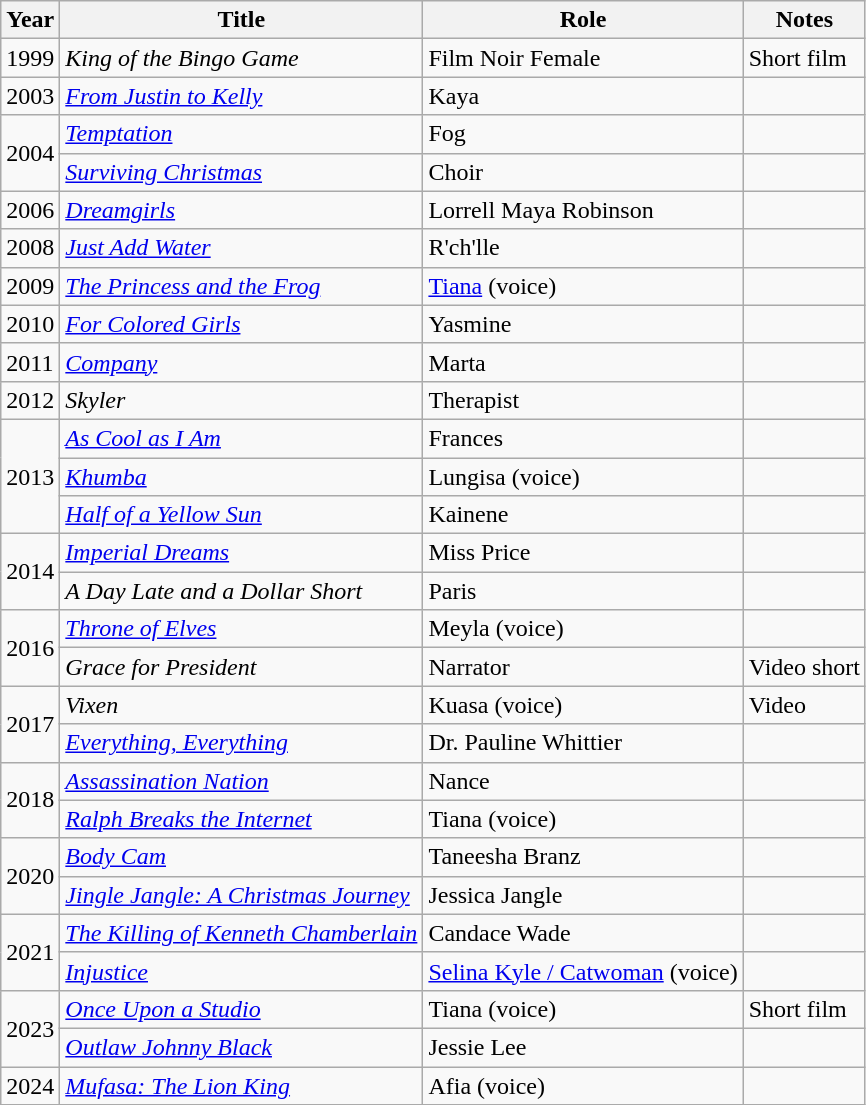<table class="wikitable sortable">
<tr>
<th>Year</th>
<th>Title</th>
<th>Role</th>
<th>Notes</th>
</tr>
<tr>
<td>1999</td>
<td><em>King of the Bingo Game</em></td>
<td>Film Noir Female</td>
<td>Short film</td>
</tr>
<tr>
<td>2003</td>
<td><em><a href='#'>From Justin to Kelly</a></em></td>
<td>Kaya</td>
<td></td>
</tr>
<tr>
<td rowspan="2">2004</td>
<td><em><a href='#'>Temptation</a></em></td>
<td>Fog</td>
<td></td>
</tr>
<tr>
<td><em><a href='#'>Surviving Christmas</a></em></td>
<td>Choir</td>
<td></td>
</tr>
<tr>
<td>2006</td>
<td><em><a href='#'>Dreamgirls</a></em></td>
<td>Lorrell Maya Robinson</td>
<td></td>
</tr>
<tr>
<td>2008</td>
<td><em><a href='#'>Just Add Water</a></em></td>
<td>R'ch'lle</td>
<td></td>
</tr>
<tr>
<td>2009</td>
<td><em><a href='#'>The Princess and the Frog</a></em></td>
<td><a href='#'>Tiana</a> (voice)</td>
<td></td>
</tr>
<tr>
<td>2010</td>
<td><em><a href='#'>For Colored Girls</a></em></td>
<td>Yasmine</td>
<td></td>
</tr>
<tr>
<td>2011</td>
<td><em><a href='#'>Company</a></em></td>
<td>Marta</td>
<td></td>
</tr>
<tr>
<td>2012</td>
<td><em>Skyler</em></td>
<td>Therapist</td>
<td></td>
</tr>
<tr>
<td rowspan="3">2013</td>
<td><em><a href='#'>As Cool as I Am</a></em></td>
<td>Frances</td>
<td></td>
</tr>
<tr>
<td><em><a href='#'>Khumba</a></em></td>
<td>Lungisa (voice)</td>
<td></td>
</tr>
<tr>
<td><em><a href='#'>Half of a Yellow Sun</a></em></td>
<td>Kainene</td>
<td></td>
</tr>
<tr>
<td rowspan="2">2014</td>
<td><em><a href='#'>Imperial Dreams</a></em></td>
<td>Miss Price</td>
<td></td>
</tr>
<tr>
<td><em>A Day Late and a Dollar Short</em></td>
<td>Paris</td>
<td></td>
</tr>
<tr>
<td rowspan="2">2016</td>
<td><em><a href='#'>Throne of Elves</a></em></td>
<td>Meyla (voice)</td>
<td></td>
</tr>
<tr>
<td><em>Grace for President</em></td>
<td>Narrator</td>
<td>Video short</td>
</tr>
<tr>
<td rowspan="2">2017</td>
<td><em>Vixen</em></td>
<td>Kuasa (voice)</td>
<td>Video</td>
</tr>
<tr>
<td><em><a href='#'>Everything, Everything</a></em></td>
<td>Dr. Pauline Whittier</td>
<td></td>
</tr>
<tr>
<td rowspan="2">2018</td>
<td><em><a href='#'>Assassination Nation</a></em></td>
<td>Nance</td>
<td></td>
</tr>
<tr>
<td><em><a href='#'>Ralph Breaks the Internet</a></em></td>
<td>Tiana (voice)</td>
<td></td>
</tr>
<tr>
<td rowspan="2">2020</td>
<td><em><a href='#'>Body Cam</a></em></td>
<td>Taneesha Branz</td>
<td></td>
</tr>
<tr>
<td><em><a href='#'>Jingle Jangle: A Christmas Journey</a></em></td>
<td>Jessica Jangle</td>
<td></td>
</tr>
<tr>
<td rowspan="2">2021</td>
<td><em><a href='#'>The Killing of Kenneth Chamberlain</a></em></td>
<td>Candace Wade</td>
<td></td>
</tr>
<tr>
<td><em><a href='#'>Injustice</a></em></td>
<td><a href='#'>Selina Kyle / Catwoman</a> (voice)</td>
<td></td>
</tr>
<tr>
<td rowspan="2">2023</td>
<td><em><a href='#'>Once Upon a Studio</a></em></td>
<td>Tiana (voice)</td>
<td>Short film</td>
</tr>
<tr>
<td><em><a href='#'>Outlaw Johnny Black</a></em></td>
<td>Jessie Lee</td>
<td></td>
</tr>
<tr>
<td>2024</td>
<td><em><a href='#'>Mufasa: The Lion King</a></em></td>
<td>Afia (voice)</td>
<td></td>
</tr>
</table>
